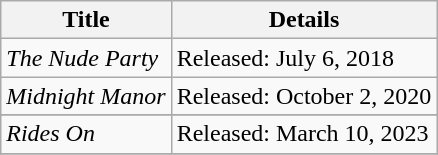<table class="wikitable">
<tr>
<th>Title</th>
<th>Details</th>
</tr>
<tr>
<td><em>The Nude Party</em></td>
<td>Released: July 6, 2018</td>
</tr>
<tr>
<td><em>Midnight Manor</em></td>
<td>Released: October 2, 2020</td>
</tr>
<tr>
</tr>
<tr>
<td><em>Rides On</em></td>
<td>Released: March 10, 2023</td>
</tr>
<tr>
</tr>
</table>
